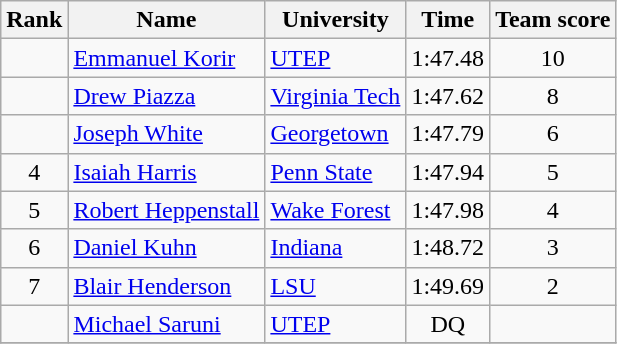<table class="wikitable sortable" style="text-align:center">
<tr>
<th>Rank</th>
<th>Name</th>
<th>University</th>
<th>Time</th>
<th>Team score</th>
</tr>
<tr>
<td></td>
<td align=left><a href='#'>Emmanuel Korir</a> </td>
<td align=left><a href='#'>UTEP</a></td>
<td>1:47.48</td>
<td>10</td>
</tr>
<tr>
<td></td>
<td align=left><a href='#'>Drew Piazza</a></td>
<td align=left><a href='#'>Virginia Tech</a></td>
<td>1:47.62</td>
<td>8</td>
</tr>
<tr>
<td></td>
<td align=left><a href='#'>Joseph White</a></td>
<td align=left><a href='#'>Georgetown</a></td>
<td>1:47.79</td>
<td>6</td>
</tr>
<tr>
<td>4</td>
<td align=left><a href='#'>Isaiah Harris</a></td>
<td align=left><a href='#'>Penn State</a></td>
<td>1:47.94</td>
<td>5</td>
</tr>
<tr>
<td>5</td>
<td align=left><a href='#'>Robert Heppenstall</a></td>
<td align=left><a href='#'>Wake Forest</a></td>
<td>1:47.98</td>
<td>4</td>
</tr>
<tr>
<td>6</td>
<td align=left><a href='#'>Daniel Kuhn</a></td>
<td align=left><a href='#'>Indiana</a></td>
<td>1:48.72</td>
<td>3</td>
</tr>
<tr>
<td>7</td>
<td align=left><a href='#'>Blair Henderson</a></td>
<td align=left><a href='#'>LSU</a></td>
<td>1:49.69</td>
<td>2</td>
</tr>
<tr>
<td></td>
<td align=left><a href='#'>Michael Saruni</a> </td>
<td align=left><a href='#'>UTEP</a></td>
<td>DQ</td>
<td></td>
</tr>
<tr>
</tr>
</table>
